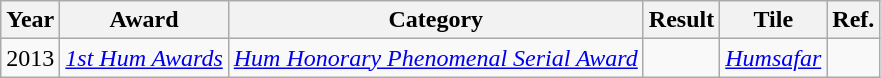<table class="wikitable">
<tr>
<th>Year</th>
<th>Award</th>
<th>Category</th>
<th>Result</th>
<th>Tile</th>
<th>Ref.</th>
</tr>
<tr>
<td>2013</td>
<td><em><a href='#'>1st Hum Awards</a></em></td>
<td><em><a href='#'>Hum Honorary Phenomenal Serial Award</a></em></td>
<td></td>
<td><em><a href='#'>Humsafar</a></em></td>
<td></td>
</tr>
</table>
